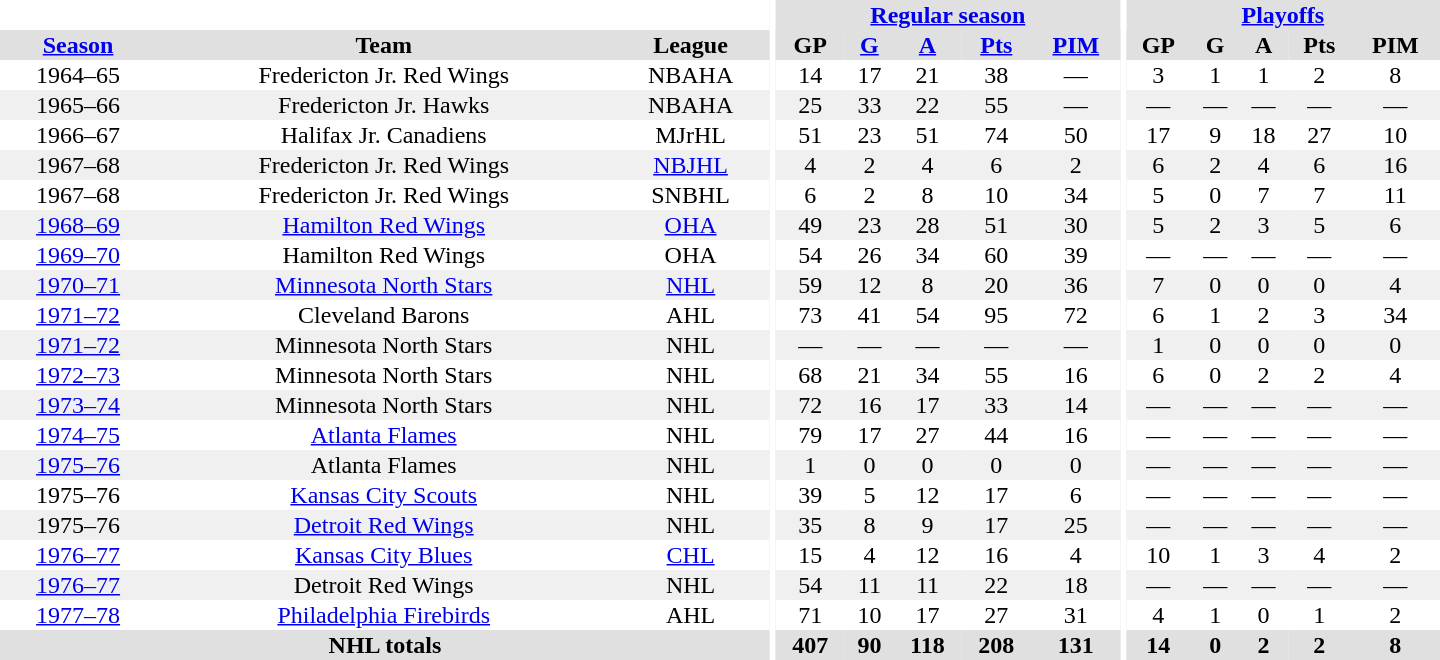<table border="0" cellpadding="1" cellspacing="0" style="text-align:center; width:60em">
<tr bgcolor="#e0e0e0">
<th colspan="3" bgcolor="#ffffff"></th>
<th rowspan="100" bgcolor="#ffffff"></th>
<th colspan="5"><a href='#'>Regular season</a></th>
<th rowspan="100" bgcolor="#ffffff"></th>
<th colspan="5"><a href='#'>Playoffs</a></th>
</tr>
<tr bgcolor="#e0e0e0">
<th><a href='#'>Season</a></th>
<th>Team</th>
<th>League</th>
<th>GP</th>
<th><a href='#'>G</a></th>
<th><a href='#'>A</a></th>
<th><a href='#'>Pts</a></th>
<th><a href='#'>PIM</a></th>
<th>GP</th>
<th>G</th>
<th>A</th>
<th>Pts</th>
<th>PIM</th>
</tr>
<tr>
<td>1964–65</td>
<td>Fredericton Jr. Red Wings</td>
<td>NBAHA</td>
<td>14</td>
<td>17</td>
<td>21</td>
<td>38</td>
<td>—</td>
<td>3</td>
<td>1</td>
<td>1</td>
<td>2</td>
<td>8</td>
</tr>
<tr bgcolor="#f0f0f0">
<td>1965–66</td>
<td>Fredericton Jr. Hawks</td>
<td>NBAHA</td>
<td>25</td>
<td>33</td>
<td>22</td>
<td>55</td>
<td>—</td>
<td>—</td>
<td>—</td>
<td>—</td>
<td>—</td>
<td>—</td>
</tr>
<tr>
<td>1966–67</td>
<td>Halifax Jr. Canadiens</td>
<td>MJrHL</td>
<td>51</td>
<td>23</td>
<td>51</td>
<td>74</td>
<td>50</td>
<td>17</td>
<td>9</td>
<td>18</td>
<td>27</td>
<td>10</td>
</tr>
<tr bgcolor="#f0f0f0">
<td>1967–68</td>
<td>Fredericton Jr. Red Wings</td>
<td><a href='#'>NBJHL</a></td>
<td>4</td>
<td>2</td>
<td>4</td>
<td>6</td>
<td>2</td>
<td>6</td>
<td>2</td>
<td>4</td>
<td>6</td>
<td>16</td>
</tr>
<tr>
<td>1967–68</td>
<td>Fredericton Jr. Red Wings</td>
<td>SNBHL</td>
<td>6</td>
<td>2</td>
<td>8</td>
<td>10</td>
<td>34</td>
<td>5</td>
<td>0</td>
<td>7</td>
<td>7</td>
<td>11</td>
</tr>
<tr bgcolor="#f0f0f0">
<td><a href='#'>1968–69</a></td>
<td><a href='#'>Hamilton Red Wings</a></td>
<td><a href='#'>OHA</a></td>
<td>49</td>
<td>23</td>
<td>28</td>
<td>51</td>
<td>30</td>
<td>5</td>
<td>2</td>
<td>3</td>
<td>5</td>
<td>6</td>
</tr>
<tr>
<td><a href='#'>1969–70</a></td>
<td>Hamilton Red Wings</td>
<td>OHA</td>
<td>54</td>
<td>26</td>
<td>34</td>
<td>60</td>
<td>39</td>
<td>—</td>
<td>—</td>
<td>—</td>
<td>—</td>
<td>—</td>
</tr>
<tr bgcolor="#f0f0f0">
<td><a href='#'>1970–71</a></td>
<td><a href='#'>Minnesota North Stars</a></td>
<td><a href='#'>NHL</a></td>
<td>59</td>
<td>12</td>
<td>8</td>
<td>20</td>
<td>36</td>
<td>7</td>
<td>0</td>
<td>0</td>
<td>0</td>
<td>4</td>
</tr>
<tr>
<td><a href='#'>1971–72</a></td>
<td>Cleveland Barons</td>
<td>AHL</td>
<td>73</td>
<td>41</td>
<td>54</td>
<td>95</td>
<td>72</td>
<td>6</td>
<td>1</td>
<td>2</td>
<td>3</td>
<td>34</td>
</tr>
<tr bgcolor="#f0f0f0">
<td><a href='#'>1971–72</a></td>
<td>Minnesota North Stars</td>
<td>NHL</td>
<td>—</td>
<td>—</td>
<td>—</td>
<td>—</td>
<td>—</td>
<td>1</td>
<td>0</td>
<td>0</td>
<td>0</td>
<td>0</td>
</tr>
<tr>
<td><a href='#'>1972–73</a></td>
<td>Minnesota North Stars</td>
<td>NHL</td>
<td>68</td>
<td>21</td>
<td>34</td>
<td>55</td>
<td>16</td>
<td>6</td>
<td>0</td>
<td>2</td>
<td>2</td>
<td>4</td>
</tr>
<tr bgcolor="#f0f0f0">
<td><a href='#'>1973–74</a></td>
<td>Minnesota North Stars</td>
<td>NHL</td>
<td>72</td>
<td>16</td>
<td>17</td>
<td>33</td>
<td>14</td>
<td>—</td>
<td>—</td>
<td>—</td>
<td>—</td>
<td>—</td>
</tr>
<tr>
<td><a href='#'>1974–75</a></td>
<td><a href='#'>Atlanta Flames</a></td>
<td>NHL</td>
<td>79</td>
<td>17</td>
<td>27</td>
<td>44</td>
<td>16</td>
<td>—</td>
<td>—</td>
<td>—</td>
<td>—</td>
<td>—</td>
</tr>
<tr bgcolor="#f0f0f0">
<td><a href='#'>1975–76</a></td>
<td>Atlanta Flames</td>
<td>NHL</td>
<td>1</td>
<td>0</td>
<td>0</td>
<td>0</td>
<td>0</td>
<td>—</td>
<td>—</td>
<td>—</td>
<td>—</td>
<td>—</td>
</tr>
<tr>
<td>1975–76</td>
<td><a href='#'>Kansas City Scouts</a></td>
<td>NHL</td>
<td>39</td>
<td>5</td>
<td>12</td>
<td>17</td>
<td>6</td>
<td>—</td>
<td>—</td>
<td>—</td>
<td>—</td>
<td>—</td>
</tr>
<tr bgcolor="#f0f0f0">
<td>1975–76</td>
<td><a href='#'>Detroit Red Wings</a></td>
<td>NHL</td>
<td>35</td>
<td>8</td>
<td>9</td>
<td>17</td>
<td>25</td>
<td>—</td>
<td>—</td>
<td>—</td>
<td>—</td>
<td>—</td>
</tr>
<tr>
<td><a href='#'>1976–77</a></td>
<td><a href='#'>Kansas City Blues</a></td>
<td><a href='#'>CHL</a></td>
<td>15</td>
<td>4</td>
<td>12</td>
<td>16</td>
<td>4</td>
<td>10</td>
<td>1</td>
<td>3</td>
<td>4</td>
<td>2</td>
</tr>
<tr bgcolor="#f0f0f0">
<td><a href='#'>1976–77</a></td>
<td>Detroit Red Wings</td>
<td>NHL</td>
<td>54</td>
<td>11</td>
<td>11</td>
<td>22</td>
<td>18</td>
<td>—</td>
<td>—</td>
<td>—</td>
<td>—</td>
<td>—</td>
</tr>
<tr>
<td><a href='#'>1977–78</a></td>
<td><a href='#'>Philadelphia Firebirds</a></td>
<td>AHL</td>
<td>71</td>
<td>10</td>
<td>17</td>
<td>27</td>
<td>31</td>
<td>4</td>
<td>1</td>
<td>0</td>
<td>1</td>
<td>2</td>
</tr>
<tr bgcolor="#e0e0e0">
<th colspan="3">NHL totals</th>
<th>407</th>
<th>90</th>
<th>118</th>
<th>208</th>
<th>131</th>
<th>14</th>
<th>0</th>
<th>2</th>
<th>2</th>
<th>8</th>
</tr>
</table>
